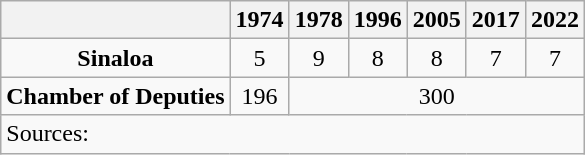<table class="wikitable" style="text-align: center">
<tr>
<th></th>
<th>1974</th>
<th>1978</th>
<th>1996</th>
<th>2005</th>
<th>2017</th>
<th>2022</th>
</tr>
<tr>
<td><strong>Sinaloa</strong></td>
<td>5</td>
<td>9</td>
<td>8</td>
<td>8</td>
<td>7</td>
<td>7</td>
</tr>
<tr>
<td><strong>Chamber of Deputies</strong></td>
<td>196</td>
<td colspan=5>300</td>
</tr>
<tr>
<td colspan=7 style="text-align: left">Sources: </td>
</tr>
</table>
